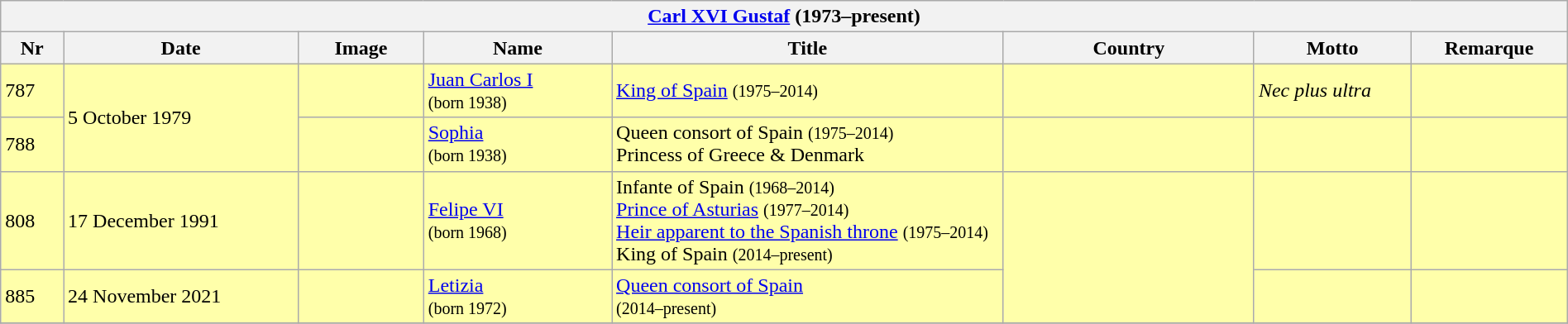<table class="wikitable" width=100%>
<tr>
<th colspan=8><a href='#'>Carl XVI Gustaf</a> (1973–present)</th>
</tr>
<tr>
<th width=4%>Nr</th>
<th width=15%>Date</th>
<th width=8%>Image</th>
<th width=12%>Name</th>
<th>Title</th>
<th width=16%>Country</th>
<th width=10%>Motto</th>
<th width=10%>Remarque</th>
</tr>
<tr bgcolor="#FFFFAA">
<td>787</td>
<td rowspan="2">5 October 1979</td>
<td></td>
<td><a href='#'>Juan Carlos I</a><br><small>(born 1938)</small></td>
<td><a href='#'>King of Spain</a> <small>(1975–2014)</small></td>
<td></td>
<td><em>Nec plus ultra</em></td>
<td></td>
</tr>
<tr bgcolor="#FFFFAA">
<td>788</td>
<td></td>
<td><a href='#'>Sophia</a><br><small>(born 1938)</small></td>
<td>Queen consort of Spain <small>(1975–2014)</small><br>Princess of Greece & Denmark</td>
<td><br></td>
<td></td>
<td></td>
</tr>
<tr bgcolor="#FFFFAA">
<td>808</td>
<td>17 December 1991</td>
<td></td>
<td><a href='#'>Felipe VI</a><br><small>(born 1968)</small></td>
<td>Infante of Spain <small>(1968–2014)</small><br><a href='#'>Prince of Asturias</a> <small>(1977–2014)</small><br><a href='#'>Heir apparent to the Spanish throne</a> <small>(1975–2014)</small><br>King of Spain <small>(2014–present)</small></td>
<td rowspan="2"></td>
<td></td>
<td></td>
</tr>
<tr |- bgcolor="#FFFFAA">
<td>885</td>
<td>24 November 2021</td>
<td></td>
<td><a href='#'>Letizia</a><br><small>(born 1972)</small></td>
<td><a href='#'>Queen consort of Spain</a><br><small>(2014–present)</small></td>
<td></td>
<td></td>
</tr>
<tr>
</tr>
</table>
